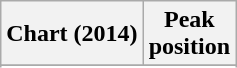<table class="wikitable sortable plainrowheaders">
<tr>
<th>Chart (2014)</th>
<th>Peak<br>position</th>
</tr>
<tr>
</tr>
<tr>
</tr>
</table>
